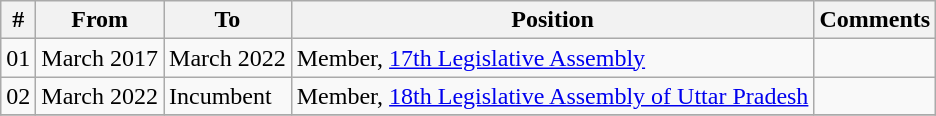<table class="wikitable sortable">
<tr>
<th>#</th>
<th>From</th>
<th>To</th>
<th>Position</th>
<th>Comments</th>
</tr>
<tr>
<td>01</td>
<td>March 2017</td>
<td>March 2022</td>
<td>Member, <a href='#'>17th Legislative Assembly</a></td>
<td></td>
</tr>
<tr>
<td>02</td>
<td>March 2022</td>
<td>Incumbent</td>
<td>Member, <a href='#'>18th Legislative Assembly of Uttar Pradesh</a></td>
<td></td>
</tr>
<tr>
</tr>
</table>
